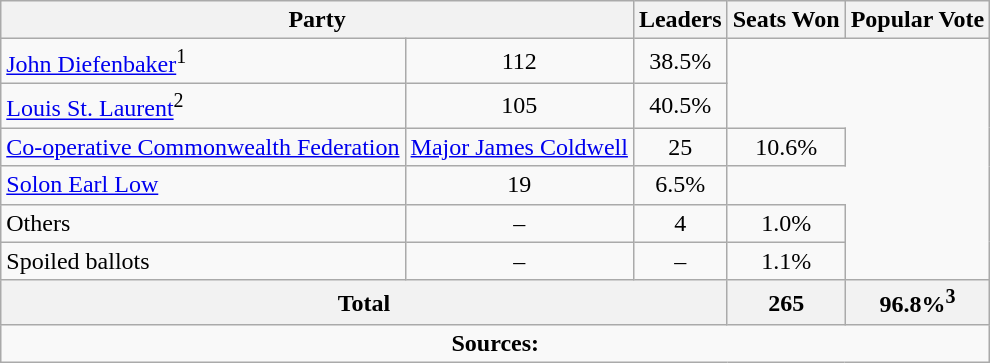<table class="wikitable">
<tr>
<th colspan="2">Party</th>
<th>Leaders</th>
<th>Seats Won</th>
<th>Popular Vote</th>
</tr>
<tr>
<td><a href='#'>John Diefenbaker</a><sup>1</sup></td>
<td align=center>112</td>
<td align=center>38.5%</td>
</tr>
<tr>
<td><a href='#'>Louis St. Laurent</a><sup>2</sup></td>
<td align=center>105</td>
<td align=center>40.5%</td>
</tr>
<tr>
<td><a href='#'>Co-operative Commonwealth Federation</a></td>
<td><a href='#'>Major James Coldwell</a></td>
<td align=center>25</td>
<td align=center>10.6%</td>
</tr>
<tr>
<td><a href='#'>Solon Earl Low</a></td>
<td align=center>19</td>
<td align=center>6.5%</td>
</tr>
<tr>
<td>Others</td>
<td align=center>–</td>
<td align=center>4</td>
<td align=center>1.0%</td>
</tr>
<tr>
<td>Spoiled ballots</td>
<td align=center>–</td>
<td align=center>–</td>
<td align=center>1.1%</td>
</tr>
<tr>
<th colspan=3 align=left>Total</th>
<th align=center>265</th>
<th align=center>96.8%<sup>3</sup></th>
</tr>
<tr>
<td align="center" colspan=5><strong>Sources:</strong> </td>
</tr>
</table>
